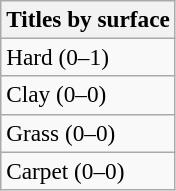<table class=wikitable style=font-size:97%>
<tr>
<th>Titles by surface</th>
</tr>
<tr>
<td>Hard (0–1)</td>
</tr>
<tr>
<td>Clay (0–0)</td>
</tr>
<tr>
<td>Grass (0–0)</td>
</tr>
<tr>
<td>Carpet (0–0)</td>
</tr>
</table>
